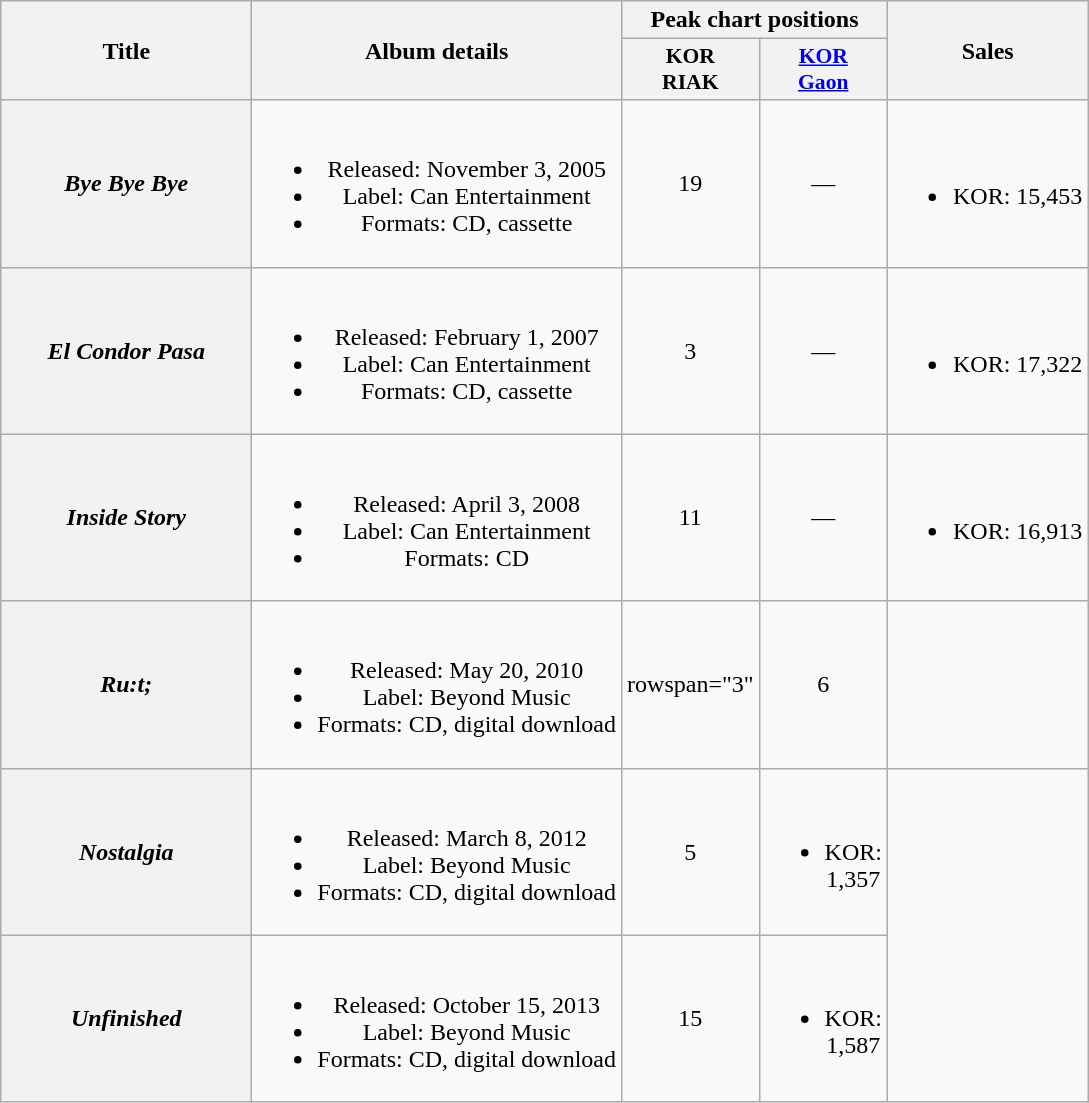<table class="wikitable plainrowheaders" style="text-align:center;">
<tr>
<th rowspan="2" scope="col" style="width:10em;">Title</th>
<th rowspan="2" scope="col">Album details</th>
<th colspan="2">Peak chart positions</th>
<th rowspan="2">Sales</th>
</tr>
<tr>
<th scope="col" style="width:2.5em;font-size:90%;">KOR<br>RIAK<br></th>
<th scope="col" style="width:2.5em;font-size:90%;"><a href='#'>KOR<br>Gaon</a><br></th>
</tr>
<tr>
<th scope="row"><em>Bye Bye Bye</em></th>
<td><br><ul><li>Released: November 3, 2005</li><li>Label: Can Entertainment</li><li>Formats: CD, cassette</li></ul></td>
<td>19</td>
<td>—</td>
<td><br><ul><li>KOR: 15,453</li></ul></td>
</tr>
<tr>
<th scope="row"><em>El Condor Pasa</em></th>
<td><br><ul><li>Released: February 1, 2007</li><li>Label: Can Entertainment</li><li>Formats: CD, cassette</li></ul></td>
<td>3</td>
<td>—</td>
<td><br><ul><li>KOR: 17,322</li></ul></td>
</tr>
<tr>
<th scope="row"><em>Inside Story</em></th>
<td><br><ul><li>Released: April 3, 2008</li><li>Label: Can Entertainment</li><li>Formats: CD</li></ul></td>
<td>11</td>
<td>—</td>
<td><br><ul><li>KOR: 16,913</li></ul></td>
</tr>
<tr>
<th scope="row"><em>Ru:t;</em></th>
<td><br><ul><li>Released: May 20, 2010</li><li>Label: Beyond Music</li><li>Formats: CD, digital download</li></ul></td>
<td>rowspan="3" </td>
<td>6</td>
<td></td>
</tr>
<tr>
<th scope="row"><em>Nostalgia</em></th>
<td><br><ul><li>Released: March 8, 2012</li><li>Label: Beyond Music</li><li>Formats: CD, digital download</li></ul></td>
<td>5</td>
<td><br><ul><li>KOR: 1,357</li></ul></td>
</tr>
<tr>
<th scope="row"><em>Unfinished</em></th>
<td><br><ul><li>Released: October 15, 2013</li><li>Label: Beyond Music</li><li>Formats: CD, digital download</li></ul></td>
<td>15</td>
<td><br><ul><li>KOR: 1,587</li></ul></td>
</tr>
</table>
